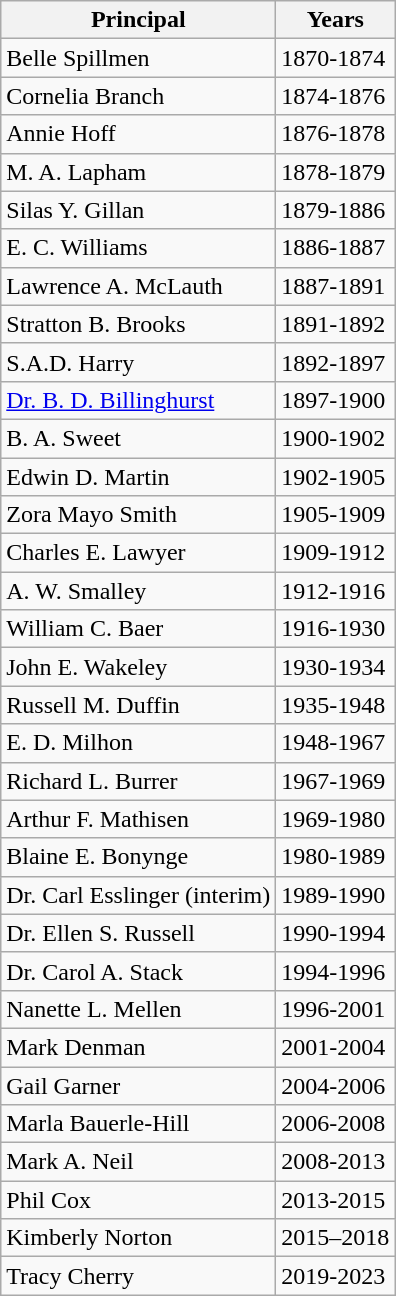<table class="wikitable collapsible">
<tr>
<th>Principal</th>
<th>Years</th>
</tr>
<tr>
<td>Belle Spillmen</td>
<td>1870-1874</td>
</tr>
<tr>
<td>Cornelia Branch</td>
<td>1874-1876</td>
</tr>
<tr>
<td>Annie Hoff</td>
<td>1876-1878</td>
</tr>
<tr>
<td>M. A. Lapham</td>
<td>1878-1879</td>
</tr>
<tr>
<td>Silas Y. Gillan</td>
<td>1879-1886</td>
</tr>
<tr>
<td>E. C. Williams</td>
<td>1886-1887</td>
</tr>
<tr>
<td>Lawrence A. McLauth</td>
<td>1887-1891</td>
</tr>
<tr>
<td>Stratton B. Brooks</td>
<td>1891-1892</td>
</tr>
<tr>
<td>S.A.D. Harry</td>
<td>1892-1897</td>
</tr>
<tr>
<td><a href='#'>Dr. B. D. Billinghurst</a></td>
<td>1897-1900</td>
</tr>
<tr>
<td>B. A. Sweet</td>
<td>1900-1902</td>
</tr>
<tr>
<td>Edwin D. Martin</td>
<td>1902-1905</td>
</tr>
<tr>
<td>Zora Mayo Smith</td>
<td>1905-1909</td>
</tr>
<tr>
<td>Charles E. Lawyer</td>
<td>1909-1912</td>
</tr>
<tr>
<td>A. W. Smalley</td>
<td>1912-1916</td>
</tr>
<tr>
<td>William C. Baer</td>
<td>1916-1930</td>
</tr>
<tr>
<td>John E. Wakeley</td>
<td>1930-1934</td>
</tr>
<tr>
<td>Russell M. Duffin</td>
<td>1935-1948</td>
</tr>
<tr>
<td>E. D. Milhon</td>
<td>1948-1967</td>
</tr>
<tr>
<td>Richard L. Burrer</td>
<td>1967-1969</td>
</tr>
<tr>
<td>Arthur F. Mathisen</td>
<td>1969-1980</td>
</tr>
<tr>
<td>Blaine E. Bonynge</td>
<td>1980-1989</td>
</tr>
<tr>
<td>Dr. Carl Esslinger (interim)</td>
<td>1989-1990</td>
</tr>
<tr>
<td>Dr. Ellen S. Russell</td>
<td>1990-1994</td>
</tr>
<tr>
<td>Dr. Carol A. Stack</td>
<td>1994-1996</td>
</tr>
<tr>
<td>Nanette L. Mellen</td>
<td>1996-2001</td>
</tr>
<tr>
<td>Mark Denman</td>
<td>2001-2004</td>
</tr>
<tr>
<td>Gail Garner</td>
<td>2004-2006</td>
</tr>
<tr>
<td>Marla Bauerle-Hill</td>
<td>2006-2008</td>
</tr>
<tr>
<td>Mark A. Neil</td>
<td>2008-2013</td>
</tr>
<tr>
<td>Phil Cox</td>
<td>2013-2015</td>
</tr>
<tr>
<td>Kimberly Norton</td>
<td>2015–2018</td>
</tr>
<tr>
<td>Tracy Cherry</td>
<td>2019-2023</td>
</tr>
</table>
